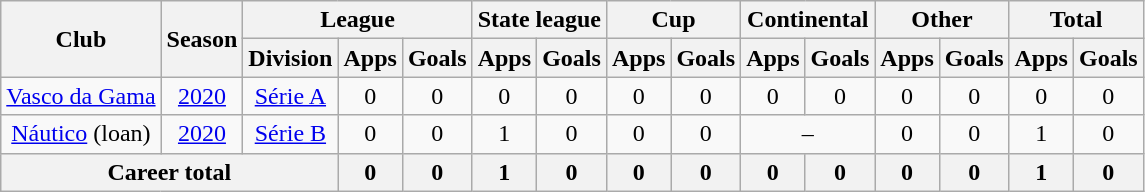<table class="wikitable" style="text-align: center">
<tr>
<th rowspan="2">Club</th>
<th rowspan="2">Season</th>
<th colspan="3">League</th>
<th colspan="2">State league</th>
<th colspan="2">Cup</th>
<th colspan="2">Continental</th>
<th colspan="2">Other</th>
<th colspan="2">Total</th>
</tr>
<tr>
<th>Division</th>
<th>Apps</th>
<th>Goals</th>
<th>Apps</th>
<th>Goals</th>
<th>Apps</th>
<th>Goals</th>
<th>Apps</th>
<th>Goals</th>
<th>Apps</th>
<th>Goals</th>
<th>Apps</th>
<th>Goals</th>
</tr>
<tr>
<td><a href='#'>Vasco da Gama</a></td>
<td><a href='#'>2020</a></td>
<td><a href='#'>Série A</a></td>
<td>0</td>
<td>0</td>
<td>0</td>
<td>0</td>
<td>0</td>
<td>0</td>
<td>0</td>
<td>0</td>
<td>0</td>
<td>0</td>
<td>0</td>
<td>0</td>
</tr>
<tr>
<td><a href='#'>Náutico</a> (loan)</td>
<td><a href='#'>2020</a></td>
<td><a href='#'>Série B</a></td>
<td>0</td>
<td>0</td>
<td>1</td>
<td>0</td>
<td>0</td>
<td>0</td>
<td colspan="2">–</td>
<td>0</td>
<td>0</td>
<td>1</td>
<td>0</td>
</tr>
<tr>
<th colspan="3"><strong>Career total</strong></th>
<th>0</th>
<th>0</th>
<th>1</th>
<th>0</th>
<th>0</th>
<th>0</th>
<th>0</th>
<th>0</th>
<th>0</th>
<th>0</th>
<th>1</th>
<th>0</th>
</tr>
</table>
